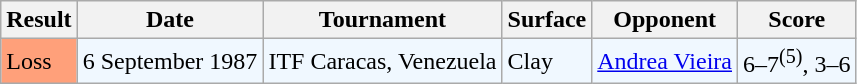<table class="sortable wikitable">
<tr>
<th>Result</th>
<th>Date</th>
<th>Tournament</th>
<th>Surface</th>
<th>Opponent</th>
<th class="unsortable">Score</th>
</tr>
<tr style="background:#f0f8ff;">
<td style="background:#ffa07a;">Loss</td>
<td>6 September 1987</td>
<td>ITF Caracas, Venezuela</td>
<td>Clay</td>
<td> <a href='#'>Andrea Vieira</a></td>
<td>6–7<sup>(5)</sup>, 3–6</td>
</tr>
</table>
